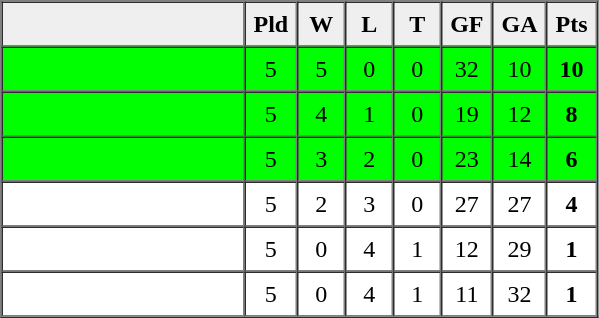<table border=1  cellpadding=5 cellspacing =0>
<tr>
<th Bgcolor="#efefef" width="150"></th>
<th Bgcolor="#efefef" width="20">Pld</th>
<th Bgcolor="#efefef" width="20">W</th>
<th Bgcolor="#efefef" width="20">L</th>
<th Bgcolor="#efefef" width="20">T</th>
<th Bgcolor="#efefef" width="20">GF</th>
<th Bgcolor="#efefef" width="20">GA</th>
<th Bgcolor="#efefef" width="20">Pts</th>
</tr>
<tr align=center bgcolor="lime">
<td align= left></td>
<td>5</td>
<td>5</td>
<td>0</td>
<td>0</td>
<td>32</td>
<td>10</td>
<td><strong> 10</strong></td>
</tr>
<tr align=center bgcolor="lime">
<td align = left></td>
<td>5</td>
<td>4</td>
<td>1</td>
<td>0</td>
<td>19</td>
<td>12</td>
<td><strong> 8</strong></td>
</tr>
<tr align=center bgcolor="lime">
<td align = left></td>
<td>5</td>
<td>3</td>
<td>2</td>
<td>0</td>
<td>23</td>
<td>14</td>
<td><strong> 6</strong></td>
</tr>
<tr align=center>
<td align=left></td>
<td>5</td>
<td>2</td>
<td>3</td>
<td>0</td>
<td>27</td>
<td>27</td>
<td><strong> 4</strong></td>
</tr>
<tr align=center>
<td align=left></td>
<td>5</td>
<td>0</td>
<td>4</td>
<td>1</td>
<td>12</td>
<td>29</td>
<td><strong> 1</strong></td>
</tr>
<tr align=center>
<td align=left></td>
<td>5</td>
<td>0</td>
<td>4</td>
<td>1</td>
<td>11</td>
<td>32</td>
<td><strong> 1</strong></td>
</tr>
</table>
